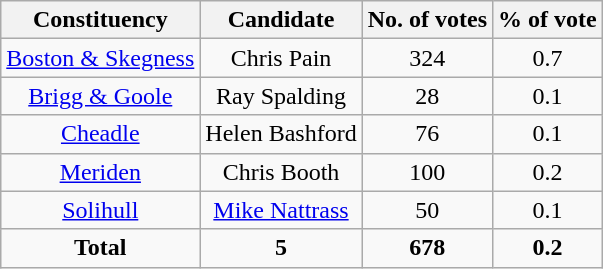<table class="wikitable sortable" style="text-align:center;">
<tr>
<th>Constituency</th>
<th>Candidate</th>
<th>No. of votes</th>
<th>% of vote</th>
</tr>
<tr>
<td><a href='#'>Boston & Skegness</a></td>
<td>Chris Pain</td>
<td>324</td>
<td>0.7</td>
</tr>
<tr>
<td><a href='#'>Brigg & Goole</a></td>
<td>Ray Spalding</td>
<td>28</td>
<td>0.1</td>
</tr>
<tr>
<td><a href='#'>Cheadle</a></td>
<td>Helen Bashford</td>
<td>76</td>
<td>0.1</td>
</tr>
<tr>
<td><a href='#'>Meriden</a></td>
<td>Chris Booth</td>
<td>100</td>
<td>0.2</td>
</tr>
<tr>
<td><a href='#'>Solihull</a></td>
<td><a href='#'>Mike Nattrass</a></td>
<td>50</td>
<td>0.1</td>
</tr>
<tr>
<td><strong>Total</strong></td>
<td><strong>5</strong></td>
<td><strong>678</strong></td>
<td><strong>0.2</strong></td>
</tr>
</table>
